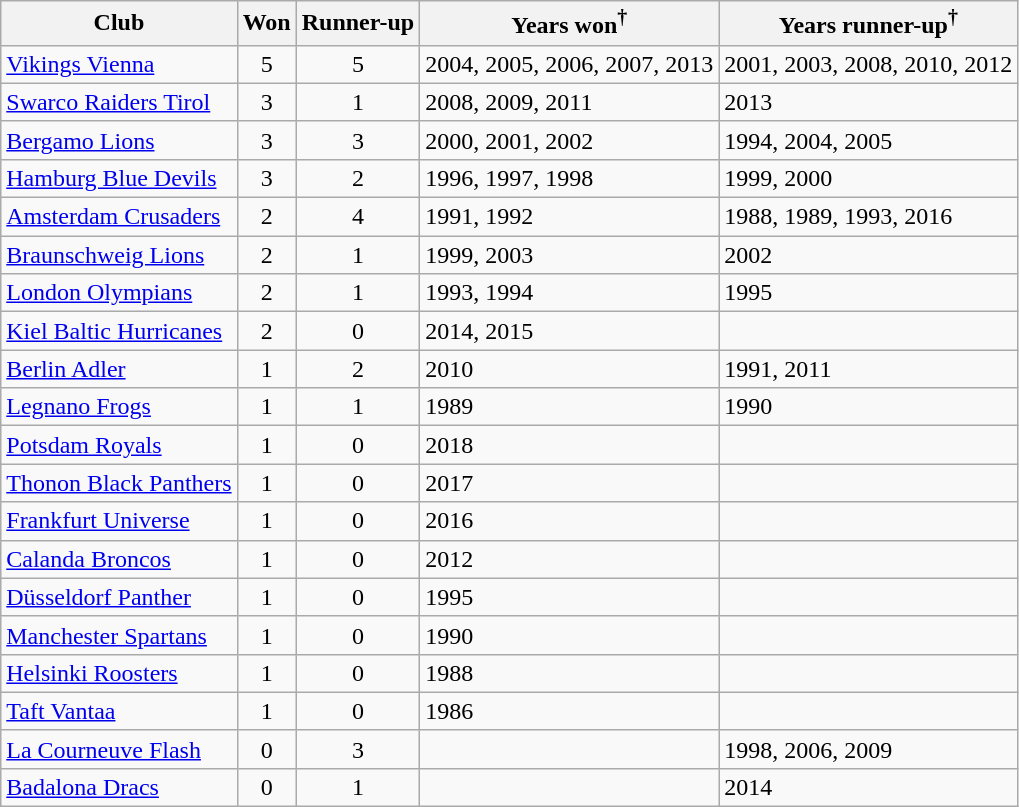<table class="wikitable sortable">
<tr>
<th>Club</th>
<th>Won</th>
<th>Runner-up</th>
<th>Years won<sup>†</sup></th>
<th>Years runner-up<sup>†</sup></th>
</tr>
<tr>
<td> <a href='#'>Vikings Vienna</a></td>
<td align=center>5</td>
<td align=center>5</td>
<td>2004, 2005, 2006, 2007, 2013</td>
<td>2001, 2003, 2008, 2010, 2012</td>
</tr>
<tr>
<td> <a href='#'>Swarco Raiders Tirol</a></td>
<td align=center>3</td>
<td align=center>1</td>
<td>2008, 2009, 2011</td>
<td>2013</td>
</tr>
<tr>
<td> <a href='#'>Bergamo Lions</a></td>
<td align=center>3</td>
<td align=center>3</td>
<td>2000, 2001, 2002</td>
<td>1994, 2004, 2005</td>
</tr>
<tr>
<td> <a href='#'>Hamburg Blue Devils</a></td>
<td align=center>3</td>
<td align=center>2</td>
<td>1996, 1997, 1998</td>
<td>1999, 2000</td>
</tr>
<tr>
<td> <a href='#'>Amsterdam Crusaders</a></td>
<td align=center>2</td>
<td align=center>4</td>
<td>1991, 1992</td>
<td>1988, 1989, 1993, 2016</td>
</tr>
<tr>
<td> <a href='#'>Braunschweig Lions</a></td>
<td align=center>2</td>
<td align=center>1</td>
<td>1999, 2003</td>
<td>2002</td>
</tr>
<tr>
<td> <a href='#'>London Olympians</a></td>
<td align=center>2</td>
<td align=center>1</td>
<td>1993, 1994</td>
<td>1995</td>
</tr>
<tr>
<td> <a href='#'>Kiel Baltic Hurricanes</a></td>
<td align=center>2</td>
<td align=center>0</td>
<td>2014, 2015</td>
<td></td>
</tr>
<tr>
<td> <a href='#'>Berlin Adler</a></td>
<td align=center>1</td>
<td align=center>2</td>
<td>2010</td>
<td>1991, 2011</td>
</tr>
<tr>
<td> <a href='#'>Legnano Frogs</a></td>
<td align=center>1</td>
<td align=center>1</td>
<td>1989</td>
<td>1990</td>
</tr>
<tr>
<td> <a href='#'>Potsdam Royals</a></td>
<td style="text-align:center">1</td>
<td style="text-align:center">0</td>
<td>2018</td>
<td></td>
</tr>
<tr>
<td> <a href='#'>Thonon Black Panthers</a></td>
<td align=center>1</td>
<td align=center>0</td>
<td>2017</td>
<td></td>
</tr>
<tr>
<td> <a href='#'>Frankfurt Universe</a></td>
<td align=center>1</td>
<td align=center>0</td>
<td>2016</td>
<td></td>
</tr>
<tr>
<td> <a href='#'>Calanda Broncos</a></td>
<td align=center>1</td>
<td align=center>0</td>
<td>2012</td>
<td></td>
</tr>
<tr>
<td> <a href='#'>Düsseldorf Panther</a></td>
<td align=center>1</td>
<td align=center>0</td>
<td>1995</td>
<td></td>
</tr>
<tr>
<td> <a href='#'>Manchester Spartans</a></td>
<td align=center>1</td>
<td align=center>0</td>
<td>1990</td>
<td></td>
</tr>
<tr>
<td> <a href='#'>Helsinki Roosters</a></td>
<td align=center>1</td>
<td align=center>0</td>
<td>1988</td>
<td></td>
</tr>
<tr>
<td> <a href='#'>Taft Vantaa</a></td>
<td align=center>1</td>
<td align=center>0</td>
<td>1986</td>
<td></td>
</tr>
<tr>
<td> <a href='#'>La Courneuve Flash</a></td>
<td align=center>0</td>
<td align=center>3</td>
<td></td>
<td>1998, 2006, 2009</td>
</tr>
<tr>
<td> <a href='#'>Badalona Dracs</a></td>
<td align=center>0</td>
<td align=center>1</td>
<td></td>
<td>2014</td>
</tr>
</table>
